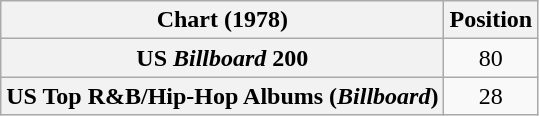<table class="wikitable sortable plainrowheaders">
<tr>
<th scope="col">Chart (1978)</th>
<th scope="col">Position</th>
</tr>
<tr>
<th scope="row">US <em>Billboard</em> 200</th>
<td align="center">80</td>
</tr>
<tr>
<th scope="row">US Top R&B/Hip-Hop Albums (<em>Billboard</em>)</th>
<td align="center">28</td>
</tr>
</table>
